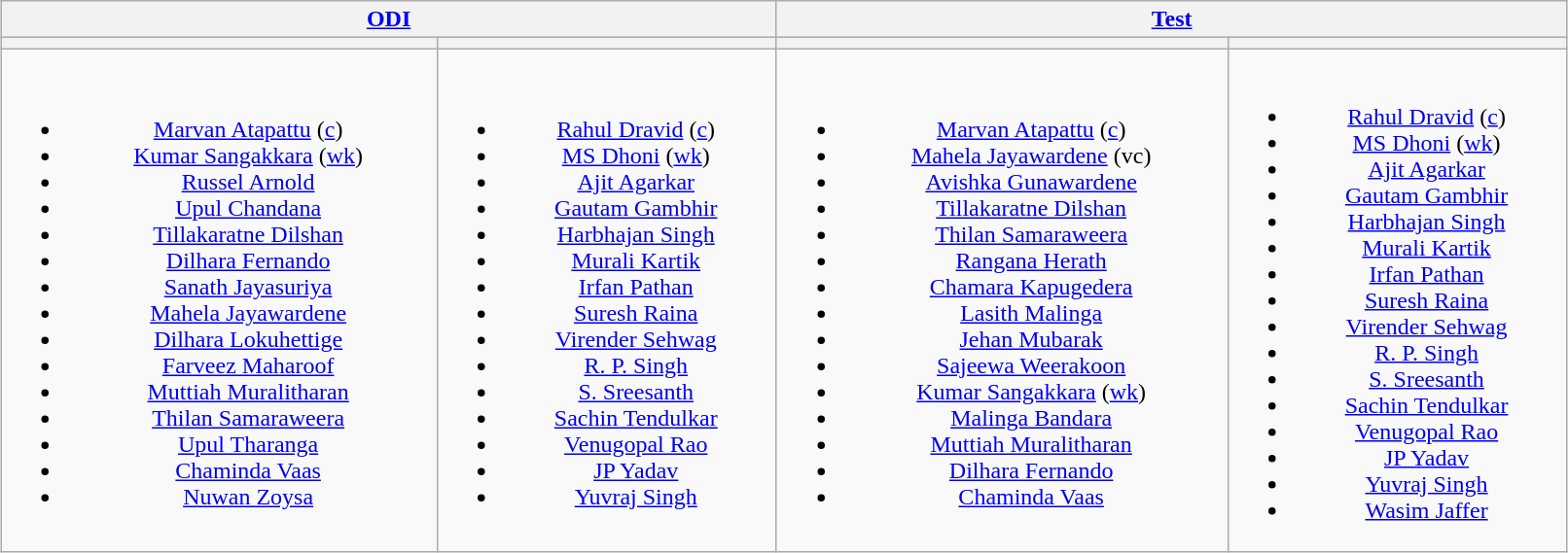<table class="wikitable" style="text-align:center; width:85%; margin:auto">
<tr>
<th colspan=2><a href='#'>ODI</a></th>
<th colspan=2><a href='#'>Test</a></th>
</tr>
<tr>
<th></th>
<th></th>
<th></th>
<th></th>
</tr>
<tr>
<td><br><ul><li><a href='#'>Marvan Atapattu</a> (<a href='#'>c</a>)</li><li><a href='#'>Kumar Sangakkara</a> (<a href='#'>wk</a>)</li><li><a href='#'>Russel Arnold</a></li><li><a href='#'>Upul Chandana</a></li><li><a href='#'>Tillakaratne Dilshan</a></li><li><a href='#'>Dilhara Fernando</a></li><li><a href='#'>Sanath Jayasuriya</a></li><li><a href='#'>Mahela Jayawardene</a></li><li><a href='#'>Dilhara Lokuhettige</a></li><li><a href='#'>Farveez Maharoof</a></li><li><a href='#'>Muttiah Muralitharan</a></li><li><a href='#'>Thilan Samaraweera</a></li><li><a href='#'>Upul Tharanga</a></li><li><a href='#'>Chaminda Vaas</a></li><li><a href='#'>Nuwan Zoysa</a></li></ul></td>
<td><br><ul><li><a href='#'>Rahul Dravid</a> (<a href='#'>c</a>)</li><li><a href='#'>MS Dhoni</a> (<a href='#'>wk</a>)</li><li><a href='#'>Ajit Agarkar</a></li><li><a href='#'>Gautam Gambhir</a></li><li><a href='#'>Harbhajan Singh</a></li><li><a href='#'>Murali Kartik</a></li><li><a href='#'>Irfan Pathan</a></li><li><a href='#'>Suresh Raina</a></li><li><a href='#'>Virender Sehwag</a></li><li><a href='#'>R. P. Singh</a></li><li><a href='#'>S. Sreesanth</a></li><li><a href='#'>Sachin Tendulkar</a></li><li><a href='#'>Venugopal Rao</a></li><li><a href='#'>JP Yadav</a></li><li><a href='#'>Yuvraj Singh</a></li></ul></td>
<td><br><ul><li><a href='#'>Marvan Atapattu</a> (<a href='#'>c</a>)</li><li><a href='#'>Mahela Jayawardene</a> (vc)</li><li><a href='#'>Avishka Gunawardene</a></li><li><a href='#'>Tillakaratne Dilshan</a></li><li><a href='#'>Thilan Samaraweera</a></li><li><a href='#'>Rangana Herath</a></li><li><a href='#'>Chamara Kapugedera</a></li><li><a href='#'>Lasith Malinga</a></li><li><a href='#'>Jehan Mubarak</a></li><li><a href='#'>Sajeewa Weerakoon</a></li><li><a href='#'>Kumar Sangakkara</a> (<a href='#'>wk</a>)</li><li><a href='#'>Malinga Bandara</a></li><li><a href='#'>Muttiah Muralitharan</a></li><li><a href='#'>Dilhara Fernando</a></li><li><a href='#'>Chaminda Vaas</a></li></ul></td>
<td><br><ul><li><a href='#'>Rahul Dravid</a> (<a href='#'>c</a>)</li><li><a href='#'>MS Dhoni</a> (<a href='#'>wk</a>)</li><li><a href='#'>Ajit Agarkar</a></li><li><a href='#'>Gautam Gambhir</a></li><li><a href='#'>Harbhajan Singh</a></li><li><a href='#'>Murali Kartik</a></li><li><a href='#'>Irfan Pathan</a></li><li><a href='#'>Suresh Raina</a></li><li><a href='#'>Virender Sehwag</a></li><li><a href='#'>R. P. Singh</a></li><li><a href='#'>S. Sreesanth</a></li><li><a href='#'>Sachin Tendulkar</a></li><li><a href='#'>Venugopal Rao</a></li><li><a href='#'>JP Yadav</a></li><li><a href='#'>Yuvraj Singh</a></li><li><a href='#'>Wasim Jaffer</a></li></ul></td>
</tr>
</table>
